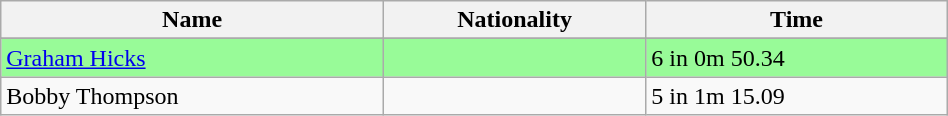<table class="wikitable" style="display: inline-table;width: 50%;">
<tr>
<th>Name</th>
<th>Nationality</th>
<th>Time</th>
</tr>
<tr>
</tr>
<tr style="background:palegreen">
<td><a href='#'>Graham Hicks</a></td>
<td></td>
<td>6 in 0m 50.34</td>
</tr>
<tr>
<td>Bobby Thompson</td>
<td></td>
<td>5 in 1m 15.09</td>
</tr>
</table>
